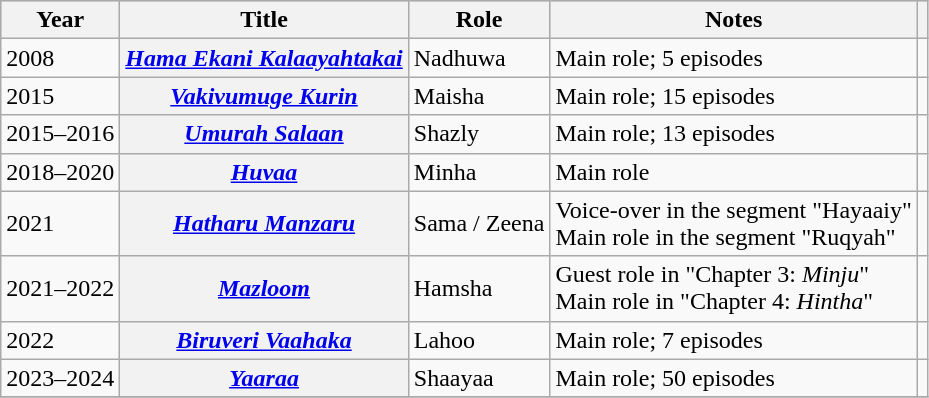<table class="wikitable sortable plainrowheaders">
<tr style="background:#ccc; text-align:center;">
<th scope="col">Year</th>
<th scope="col">Title</th>
<th scope="col">Role</th>
<th scope="col">Notes</th>
<th scope="col" class="unsortable"></th>
</tr>
<tr>
<td>2008</td>
<th scope="row"><em><a href='#'>Hama Ekani Kalaayahtakai</a></em></th>
<td>Nadhuwa</td>
<td>Main role; 5 episodes</td>
<td style="text-align: center;"></td>
</tr>
<tr>
<td>2015</td>
<th scope="row"><em><a href='#'>Vakivumuge Kurin</a></em></th>
<td>Maisha</td>
<td>Main role; 15 episodes</td>
<td style="text-align: center;"></td>
</tr>
<tr>
<td>2015–2016</td>
<th scope="row"><em><a href='#'>Umurah Salaan</a></em></th>
<td>Shazly</td>
<td>Main role; 13 episodes</td>
<td style="text-align: center;"></td>
</tr>
<tr>
<td>2018–2020</td>
<th scope="row"><em><a href='#'>Huvaa</a></em></th>
<td>Minha</td>
<td>Main role</td>
<td style="text-align: center;"></td>
</tr>
<tr>
<td>2021</td>
<th scope="row"><em><a href='#'>Hatharu Manzaru</a></em></th>
<td>Sama / Zeena</td>
<td>Voice-over in the segment "Hayaaiy"<br>Main role in the segment "Ruqyah"</td>
<td style="text-align: center;"><br></td>
</tr>
<tr>
<td>2021–2022</td>
<th scope="row"><em><a href='#'>Mazloom</a></em></th>
<td>Hamsha</td>
<td>Guest role in "Chapter 3: <em>Minju</em>"<br>Main role in "Chapter 4: <em>Hintha</em>"</td>
<td style="text-align: center;"></td>
</tr>
<tr>
<td>2022</td>
<th scope="row"><em><a href='#'>Biruveri Vaahaka</a></em></th>
<td>Lahoo</td>
<td>Main role; 7 episodes</td>
<td style="text-align: center;"></td>
</tr>
<tr>
<td>2023–2024</td>
<th scope="row"><em><a href='#'>Yaaraa</a></em></th>
<td>Shaayaa</td>
<td>Main role; 50 episodes</td>
<td style="text-align: center;"></td>
</tr>
<tr>
</tr>
</table>
